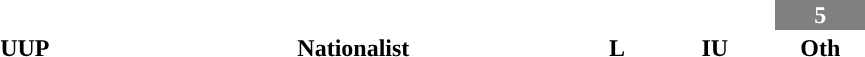<table style="width:50%; text-align:center;">
<tr style="color:white;">
<td style="background:"><strong>33</strong></td>
<td style="background:"><strong>10</strong></td>
<td style="background:"><strong>2</strong></td>
<td style="background:"><strong>2</strong></td>
<td style="background:grey; width:9.62%;"><strong>5</strong></td>
</tr>
<tr>
<td><span><strong>UUP</strong></span></td>
<td><span><strong>Nationalist</strong></span></td>
<td><span><strong>L</strong></span></td>
<td><span><strong>IU</strong></span></td>
<td><span><strong>Oth</strong></span></td>
</tr>
</table>
